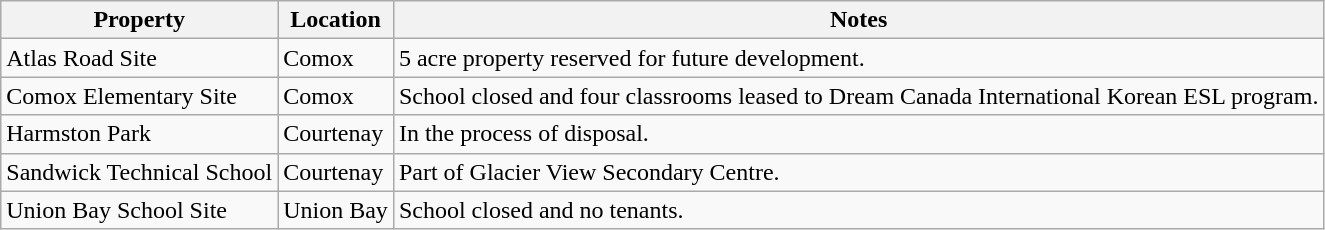<table class="wikitable">
<tr>
<th>Property</th>
<th>Location</th>
<th>Notes</th>
</tr>
<tr>
<td>Atlas Road Site</td>
<td>Comox</td>
<td>5 acre property reserved for future development.</td>
</tr>
<tr>
<td>Comox Elementary Site</td>
<td>Comox</td>
<td>School closed and four classrooms leased to Dream Canada International Korean ESL program.</td>
</tr>
<tr>
<td>Harmston Park</td>
<td>Courtenay</td>
<td>In the process of disposal.</td>
</tr>
<tr>
<td>Sandwick Technical School</td>
<td>Courtenay</td>
<td>Part of Glacier View Secondary Centre.</td>
</tr>
<tr>
<td>Union Bay School Site</td>
<td>Union Bay</td>
<td>School closed and no tenants.</td>
</tr>
</table>
